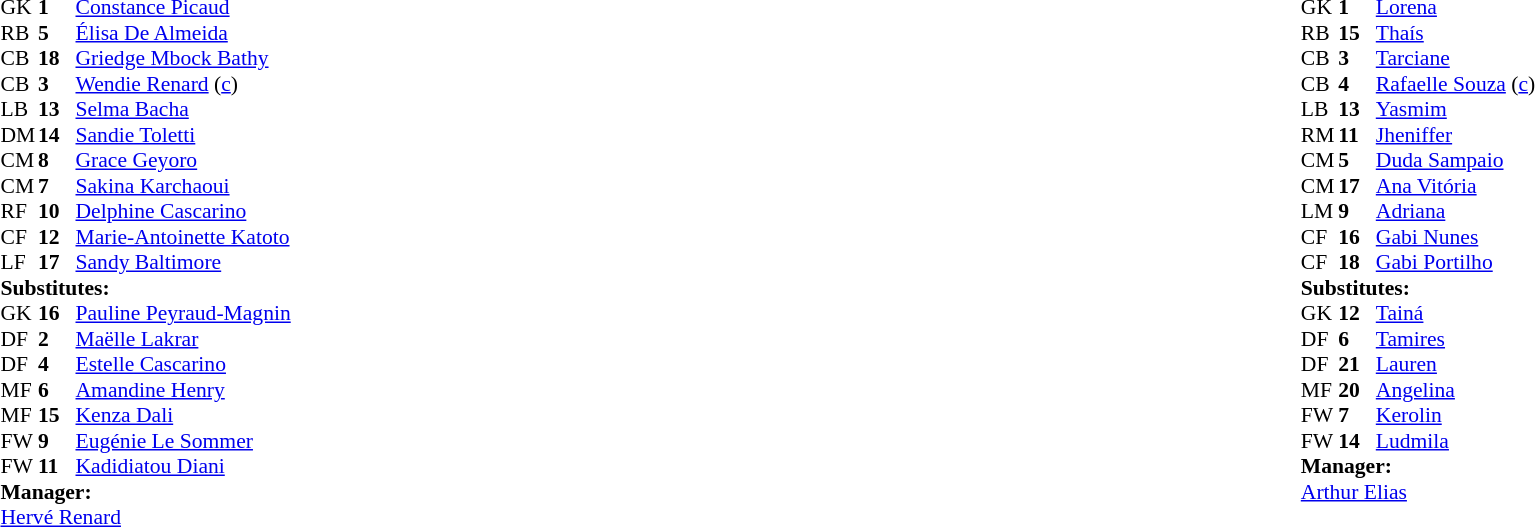<table width="100%">
<tr>
<td valign="top" width="40%"><br><table style="font-size:90%" cellspacing="0" cellpadding="0">
<tr>
<th width=25></th>
<th width=25></th>
</tr>
<tr>
<td>GK</td>
<td><strong>1</strong></td>
<td><a href='#'>Constance Picaud</a></td>
</tr>
<tr>
<td>RB</td>
<td><strong>5</strong></td>
<td><a href='#'>Élisa De Almeida</a></td>
<td></td>
<td></td>
</tr>
<tr>
<td>CB</td>
<td><strong>18</strong></td>
<td><a href='#'>Griedge Mbock Bathy</a></td>
</tr>
<tr>
<td>CB</td>
<td><strong>3</strong></td>
<td><a href='#'>Wendie Renard</a> (<a href='#'>c</a>)</td>
</tr>
<tr>
<td>LB</td>
<td><strong>13</strong></td>
<td><a href='#'>Selma Bacha</a></td>
</tr>
<tr>
<td>DM</td>
<td><strong>14</strong></td>
<td><a href='#'>Sandie Toletti</a></td>
<td></td>
<td></td>
</tr>
<tr>
<td>CM</td>
<td><strong>8</strong></td>
<td><a href='#'>Grace Geyoro</a></td>
</tr>
<tr>
<td>CM</td>
<td><strong>7</strong></td>
<td><a href='#'>Sakina Karchaoui</a></td>
</tr>
<tr>
<td>RF</td>
<td><strong>10</strong></td>
<td><a href='#'>Delphine Cascarino</a></td>
<td></td>
</tr>
<tr>
<td>CF</td>
<td><strong>12</strong></td>
<td><a href='#'>Marie-Antoinette Katoto</a></td>
<td></td>
</tr>
<tr>
<td>LF</td>
<td><strong>17</strong></td>
<td><a href='#'>Sandy Baltimore</a></td>
<td></td>
<td></td>
</tr>
<tr>
<td colspan="3"><strong>Substitutes:</strong></td>
</tr>
<tr>
<td>GK</td>
<td><strong>16</strong></td>
<td><a href='#'>Pauline Peyraud-Magnin</a></td>
</tr>
<tr>
<td>DF</td>
<td><strong>2</strong></td>
<td><a href='#'>Maëlle Lakrar</a></td>
</tr>
<tr>
<td>DF</td>
<td><strong>4</strong></td>
<td><a href='#'>Estelle Cascarino</a></td>
</tr>
<tr>
<td>MF</td>
<td><strong>6</strong></td>
<td><a href='#'>Amandine Henry</a></td>
</tr>
<tr>
<td>MF</td>
<td><strong>15</strong></td>
<td><a href='#'>Kenza Dali</a></td>
<td></td>
<td></td>
</tr>
<tr>
<td>FW</td>
<td><strong>9</strong></td>
<td><a href='#'>Eugénie Le Sommer</a></td>
<td></td>
<td></td>
</tr>
<tr>
<td>FW</td>
<td><strong>11</strong></td>
<td><a href='#'>Kadidiatou Diani</a></td>
<td></td>
<td></td>
</tr>
<tr>
<td colspan="3"><strong>Manager:</strong></td>
</tr>
<tr>
<td colspan="3"><a href='#'>Hervé Renard</a></td>
</tr>
</table>
</td>
<td valign="top"></td>
<td valign="top" width="50%"><br><table style="font-size:90%; margin:auto" cellspacing="0" cellpadding="0">
<tr>
<th width="25"></th>
<th width="25"></th>
</tr>
<tr>
<td>GK</td>
<td><strong>1</strong></td>
<td><a href='#'>Lorena</a></td>
</tr>
<tr>
<td>RB</td>
<td><strong>15</strong></td>
<td><a href='#'>Thaís</a></td>
<td></td>
<td></td>
</tr>
<tr>
<td>CB</td>
<td><strong>3</strong></td>
<td><a href='#'>Tarciane</a></td>
</tr>
<tr>
<td>CB</td>
<td><strong>4</strong></td>
<td><a href='#'>Rafaelle Souza</a> (<a href='#'>c</a>)</td>
<td></td>
<td></td>
</tr>
<tr>
<td>LB</td>
<td><strong>13</strong></td>
<td><a href='#'>Yasmim</a></td>
</tr>
<tr>
<td>RM</td>
<td><strong>11</strong></td>
<td><a href='#'>Jheniffer</a></td>
<td></td>
<td></td>
</tr>
<tr>
<td>CM</td>
<td><strong>5</strong></td>
<td><a href='#'>Duda Sampaio</a></td>
<td></td>
<td></td>
</tr>
<tr>
<td>CM</td>
<td><strong>17</strong></td>
<td><a href='#'>Ana Vitória</a></td>
</tr>
<tr>
<td>LM</td>
<td><strong>9</strong></td>
<td><a href='#'>Adriana</a></td>
</tr>
<tr>
<td>CF</td>
<td><strong>16</strong></td>
<td><a href='#'>Gabi Nunes</a></td>
<td></td>
<td></td>
</tr>
<tr>
<td>CF</td>
<td><strong>18</strong></td>
<td><a href='#'>Gabi Portilho</a></td>
<td></td>
</tr>
<tr>
<td colspan="3"><strong>Substitutes:</strong></td>
</tr>
<tr>
<td>GK</td>
<td><strong>12</strong></td>
<td><a href='#'>Tainá</a></td>
</tr>
<tr>
<td>DF</td>
<td><strong>6</strong></td>
<td><a href='#'>Tamires</a></td>
<td></td>
<td></td>
</tr>
<tr>
<td>DF</td>
<td><strong>21</strong></td>
<td><a href='#'>Lauren</a></td>
<td></td>
<td></td>
</tr>
<tr>
<td>MF</td>
<td><strong>20</strong></td>
<td><a href='#'>Angelina</a></td>
<td></td>
<td></td>
</tr>
<tr>
<td>FW</td>
<td><strong>7</strong></td>
<td><a href='#'>Kerolin</a></td>
<td></td>
<td></td>
</tr>
<tr>
<td>FW</td>
<td><strong>14</strong></td>
<td><a href='#'>Ludmila</a></td>
<td></td>
<td></td>
</tr>
<tr>
<td colspan="3"><strong>Manager:</strong></td>
</tr>
<tr>
<td colspan="3"><a href='#'>Arthur Elias</a></td>
</tr>
</table>
</td>
</tr>
</table>
